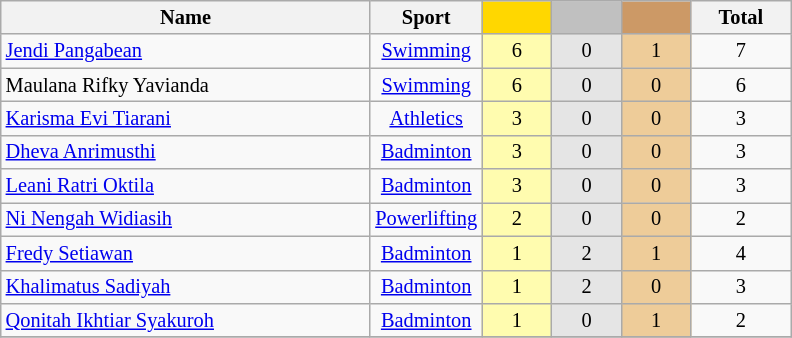<table class="wikitable" style="font-size:85%; text-align:center">
<tr>
<th width=240>Name</th>
<th width=50>Sport</th>
<td bgcolor=gold width=40><strong></strong></td>
<td bgcolor=silver width=40><strong></strong></td>
<td bgcolor=#cc9966 width=40><strong></strong></td>
<th width=60>Total</th>
</tr>
<tr>
<td align=left><a href='#'>Jendi Pangabean</a></td>
<td><a href='#'>Swimming</a></td>
<td bgcolor=#fffcaf>6</td>
<td bgcolor=#e5e5e5>0</td>
<td bgcolor=#eecc99>1</td>
<td>7</td>
</tr>
<tr>
<td align=left>Maulana Rifky Yavianda</td>
<td><a href='#'>Swimming</a></td>
<td bgcolor=#fffcaf>6</td>
<td bgcolor=#e5e5e5>0</td>
<td bgcolor=#eecc99>0</td>
<td>6</td>
</tr>
<tr>
<td align=left><a href='#'>Karisma Evi Tiarani</a></td>
<td><a href='#'>Athletics</a></td>
<td bgcolor=#fffcaf>3</td>
<td bgcolor=#e5e5e5>0</td>
<td bgcolor=#eecc99>0</td>
<td>3</td>
</tr>
<tr>
<td align=left><a href='#'>Dheva Anrimusthi</a></td>
<td><a href='#'>Badminton</a></td>
<td bgcolor=#fffcaf>3</td>
<td bgcolor=#e5e5e5>0</td>
<td bgcolor=#eecc99>0</td>
<td>3</td>
</tr>
<tr>
<td align=left><a href='#'>Leani Ratri Oktila</a></td>
<td><a href='#'>Badminton</a></td>
<td bgcolor=#fffcaf>3</td>
<td bgcolor=#e5e5e5>0</td>
<td bgcolor=#eecc99>0</td>
<td>3</td>
</tr>
<tr>
<td align=left><a href='#'>Ni Nengah Widiasih</a></td>
<td><a href='#'>Powerlifting</a></td>
<td bgcolor=#fffcaf>2</td>
<td bgcolor=#e5e5e5>0</td>
<td bgcolor=#eecc99>0</td>
<td>2</td>
</tr>
<tr>
<td align=left><a href='#'>Fredy Setiawan</a></td>
<td><a href='#'>Badminton</a></td>
<td bgcolor=#fffcaf>1</td>
<td bgcolor=#e5e5e5>2</td>
<td bgcolor=#eecc99>1</td>
<td>4</td>
</tr>
<tr>
<td align=left><a href='#'>Khalimatus Sadiyah</a></td>
<td><a href='#'>Badminton</a></td>
<td bgcolor=#fffcaf>1</td>
<td bgcolor=#e5e5e5>2</td>
<td bgcolor=#eecc99>0</td>
<td>3</td>
</tr>
<tr>
<td align=left><a href='#'>Qonitah Ikhtiar Syakuroh</a></td>
<td><a href='#'>Badminton</a></td>
<td bgcolor=#fffcaf>1</td>
<td bgcolor=#e5e5e5>0</td>
<td bgcolor=#eecc99>1</td>
<td>2</td>
</tr>
<tr>
</tr>
</table>
